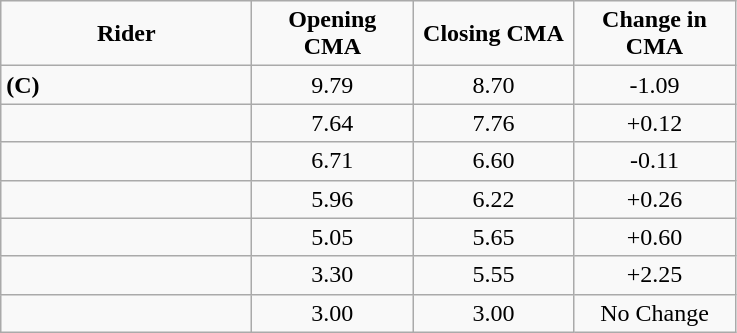<table class="wikitable">
<tr align=center>
<td width=160px><strong>Rider</strong></td>
<td width=100px><strong>Opening CMA</strong></td>
<td width=100px><strong>Closing CMA</strong></td>
<td width=100px><strong>Change in CMA</strong></td>
</tr>
<tr align=center>
<td align=left> <strong>(C)</strong></td>
<td>9.79</td>
<td>8.70</td>
<td>-1.09</td>
</tr>
<tr align=center>
<td align=left></td>
<td>7.64</td>
<td>7.76</td>
<td>+0.12</td>
</tr>
<tr align=center>
<td align=left></td>
<td>6.71</td>
<td>6.60</td>
<td>-0.11</td>
</tr>
<tr align=center>
<td align=left></td>
<td>5.96</td>
<td>6.22</td>
<td>+0.26</td>
</tr>
<tr align=center>
<td align=left></td>
<td>5.05</td>
<td>5.65</td>
<td>+0.60</td>
</tr>
<tr align=center>
<td align=left></td>
<td>3.30</td>
<td>5.55</td>
<td>+2.25</td>
</tr>
<tr align=center>
<td align=left></td>
<td>3.00</td>
<td>3.00</td>
<td>No Change</td>
</tr>
</table>
